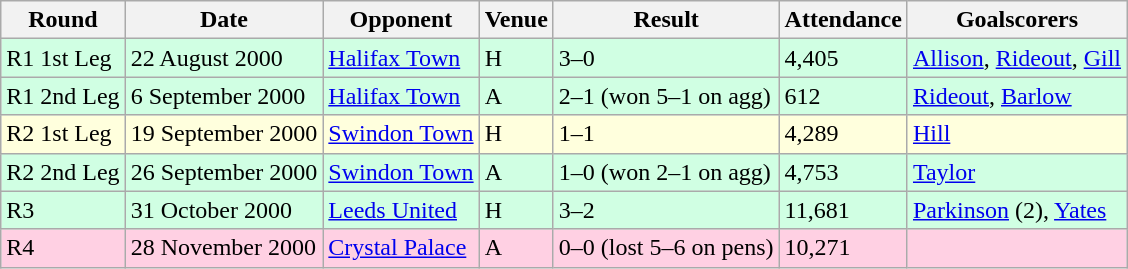<table class="wikitable">
<tr>
<th>Round</th>
<th>Date</th>
<th>Opponent</th>
<th>Venue</th>
<th>Result</th>
<th>Attendance</th>
<th>Goalscorers</th>
</tr>
<tr style="background-color: #d0ffe3;">
<td>R1 1st Leg</td>
<td>22 August 2000</td>
<td><a href='#'>Halifax Town</a></td>
<td>H</td>
<td>3–0</td>
<td>4,405</td>
<td><a href='#'>Allison</a>, <a href='#'>Rideout</a>, <a href='#'>Gill</a></td>
</tr>
<tr style="background-color: #d0ffe3;">
<td>R1 2nd Leg</td>
<td>6 September 2000</td>
<td><a href='#'>Halifax Town</a></td>
<td>A</td>
<td>2–1 (won 5–1 on agg)</td>
<td>612</td>
<td><a href='#'>Rideout</a>, <a href='#'>Barlow</a></td>
</tr>
<tr style="background-color: #ffffdd;">
<td>R2 1st Leg</td>
<td>19 September 2000</td>
<td><a href='#'>Swindon Town</a></td>
<td>H</td>
<td>1–1</td>
<td>4,289</td>
<td><a href='#'>Hill</a></td>
</tr>
<tr style="background-color: #d0ffe3;">
<td>R2 2nd Leg</td>
<td>26 September 2000</td>
<td><a href='#'>Swindon Town</a></td>
<td>A</td>
<td>1–0 (won 2–1 on agg)</td>
<td>4,753</td>
<td><a href='#'>Taylor</a></td>
</tr>
<tr style="background-color: #d0ffe3;">
<td>R3</td>
<td>31 October 2000</td>
<td><a href='#'>Leeds United</a></td>
<td>H</td>
<td>3–2 </td>
<td>11,681</td>
<td><a href='#'>Parkinson</a> (2), <a href='#'>Yates</a></td>
</tr>
<tr style="background-color: #ffd0e3;">
<td>R4</td>
<td>28 November 2000</td>
<td><a href='#'>Crystal Palace</a></td>
<td>A</td>
<td>0–0 (lost 5–6 on pens)</td>
<td>10,271</td>
<td></td>
</tr>
</table>
